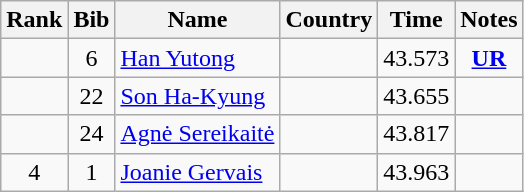<table class="wikitable sortable" style="text-align:center">
<tr>
<th>Rank</th>
<th>Bib</th>
<th>Name</th>
<th>Country</th>
<th>Time</th>
<th>Notes</th>
</tr>
<tr>
<td></td>
<td>6</td>
<td align=left><a href='#'>Han Yutong</a></td>
<td align=left></td>
<td>43.573</td>
<td><strong><a href='#'>UR</a></strong></td>
</tr>
<tr>
<td></td>
<td>22</td>
<td align=left><a href='#'>Son Ha-Kyung</a></td>
<td align=left></td>
<td>43.655</td>
<td></td>
</tr>
<tr>
<td></td>
<td>24</td>
<td align=left><a href='#'>Agnė Sereikaitė</a></td>
<td align=left></td>
<td>43.817</td>
<td></td>
</tr>
<tr>
<td>4</td>
<td>1</td>
<td align=left><a href='#'>Joanie Gervais</a></td>
<td align=left></td>
<td>43.963</td>
<td></td>
</tr>
</table>
